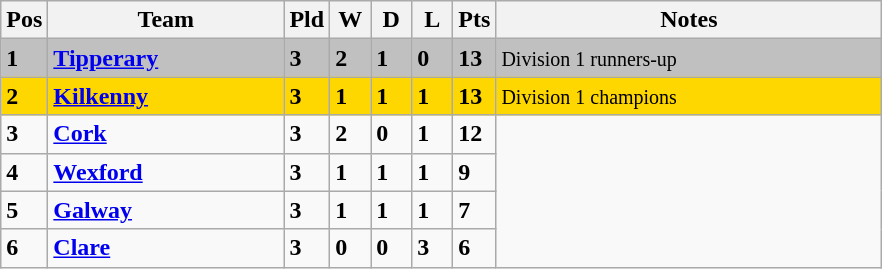<table class="wikitable" style="text-align: centre;">
<tr>
<th width=20>Pos</th>
<th width=150>Team</th>
<th width=20>Pld</th>
<th width=20>W</th>
<th width=20>D</th>
<th width=20>L</th>
<th width=20>Pts</th>
<th width=250>Notes</th>
</tr>
<tr style="background:silver;">
<td><strong>1</strong></td>
<td align=left><strong> <a href='#'>Tipperary</a> </strong></td>
<td><strong>3</strong></td>
<td><strong>2</strong></td>
<td><strong>1</strong></td>
<td><strong>0</strong></td>
<td><strong>13</strong></td>
<td><small> Division 1 runners-up</small></td>
</tr>
<tr style="background:gold;">
<td><strong>2</strong></td>
<td align=left><strong> <a href='#'>Kilkenny</a> </strong></td>
<td><strong>3</strong></td>
<td><strong>1</strong></td>
<td><strong>1</strong></td>
<td><strong>1</strong></td>
<td><strong>13</strong></td>
<td><small> Division 1 champions</small></td>
</tr>
<tr style>
<td><strong>3</strong></td>
<td align=left><strong> <a href='#'>Cork</a> </strong></td>
<td><strong>3</strong></td>
<td><strong>2</strong></td>
<td><strong>0</strong></td>
<td><strong>1</strong></td>
<td><strong>12</strong></td>
</tr>
<tr style>
<td><strong>4</strong></td>
<td align=left><strong> <a href='#'>Wexford</a> </strong></td>
<td><strong>3</strong></td>
<td><strong>1</strong></td>
<td><strong>1</strong></td>
<td><strong>1</strong></td>
<td><strong>9</strong></td>
</tr>
<tr style>
<td><strong>5</strong></td>
<td align=left><strong> <a href='#'>Galway</a> </strong></td>
<td><strong>3</strong></td>
<td><strong>1</strong></td>
<td><strong>1</strong></td>
<td><strong>1</strong></td>
<td><strong>7</strong></td>
</tr>
<tr style>
<td><strong>6</strong></td>
<td align=left><strong> <a href='#'>Clare</a> </strong></td>
<td><strong>3</strong></td>
<td><strong>0</strong></td>
<td><strong>0</strong></td>
<td><strong>3</strong></td>
<td><strong>6</strong></td>
</tr>
</table>
